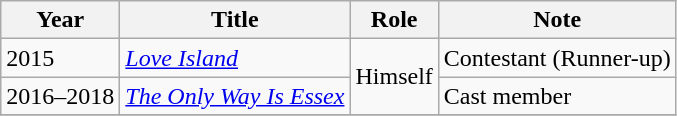<table class="wikitable">
<tr>
<th>Year</th>
<th>Title</th>
<th>Role</th>
<th>Note</th>
</tr>
<tr>
<td>2015</td>
<td><em><a href='#'>Love Island</a></em></td>
<td rowspan="2">Himself</td>
<td>Contestant (Runner-up)</td>
</tr>
<tr>
<td>2016–2018</td>
<td><em><a href='#'>The Only Way Is Essex</a></em></td>
<td>Cast member</td>
</tr>
<tr>
</tr>
</table>
